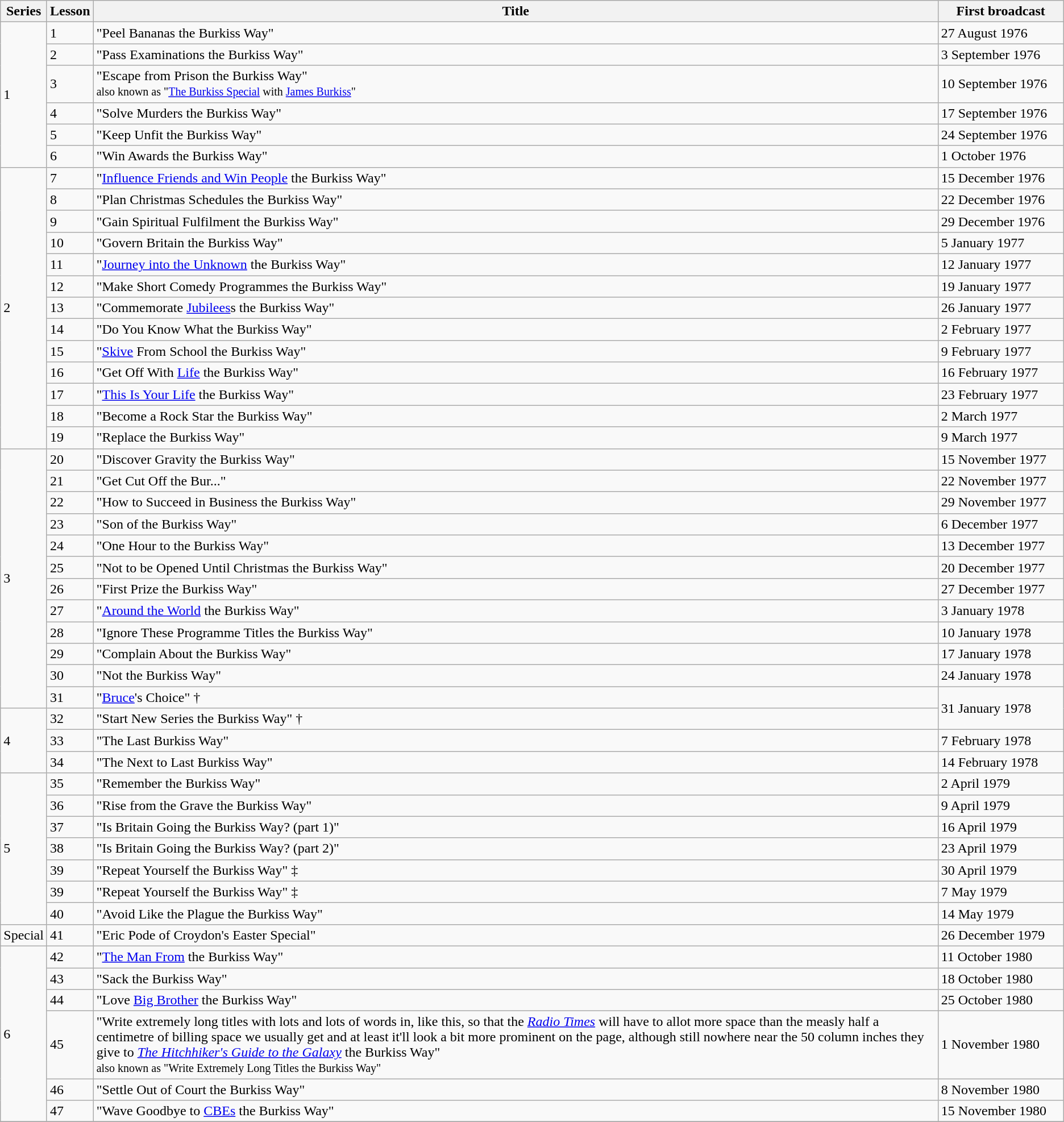<table class="wikitable">
<tr>
<th>Series</th>
<th>Lesson</th>
<th>Title</th>
<th scope="col" width="140">First broadcast</th>
</tr>
<tr>
<td rowspan="6">1</td>
<td>1</td>
<td>"Peel Bananas the Burkiss Way"</td>
<td>27 August 1976</td>
</tr>
<tr>
<td>2</td>
<td>"Pass Examinations the Burkiss Way"</td>
<td>3 September 1976</td>
</tr>
<tr>
<td>3</td>
<td>"Escape from Prison the Burkiss Way"<br><small>also known as "<a href='#'>The Burkiss Special</a> with <a href='#'>James Burkiss</a>"</small></td>
<td>10 September 1976</td>
</tr>
<tr>
<td>4</td>
<td>"Solve Murders the Burkiss Way"</td>
<td>17 September 1976</td>
</tr>
<tr>
<td>5</td>
<td>"Keep Unfit the Burkiss Way"</td>
<td>24 September 1976</td>
</tr>
<tr>
<td>6</td>
<td>"Win Awards the Burkiss Way"</td>
<td>1 October 1976</td>
</tr>
<tr>
<td rowspan="13">2</td>
<td>7</td>
<td>"<a href='#'>Influence Friends and Win People</a> the Burkiss Way"</td>
<td>15 December 1976</td>
</tr>
<tr>
<td>8</td>
<td>"Plan Christmas Schedules the Burkiss Way"</td>
<td>22 December 1976</td>
</tr>
<tr>
<td>9</td>
<td>"Gain Spiritual Fulfilment the Burkiss Way"</td>
<td>29 December 1976</td>
</tr>
<tr>
<td>10</td>
<td>"Govern Britain the Burkiss Way"</td>
<td>5 January 1977</td>
</tr>
<tr>
<td>11</td>
<td>"<a href='#'>Journey into the Unknown</a> the Burkiss Way"</td>
<td>12 January 1977</td>
</tr>
<tr>
<td>12</td>
<td>"Make Short Comedy Programmes the Burkiss Way"</td>
<td>19 January 1977</td>
</tr>
<tr>
<td>13</td>
<td>"Commemorate <a href='#'>Jubilees</a>s the Burkiss Way"</td>
<td>26 January 1977</td>
</tr>
<tr>
<td>14</td>
<td>"Do You Know What the Burkiss Way"</td>
<td>2 February 1977</td>
</tr>
<tr>
<td>15</td>
<td>"<a href='#'>Skive</a> From School the Burkiss Way"</td>
<td>9 February 1977</td>
</tr>
<tr>
<td>16</td>
<td>"Get Off With <a href='#'>Life</a> the Burkiss Way"</td>
<td>16 February 1977</td>
</tr>
<tr>
<td>17</td>
<td>"<a href='#'>This Is Your Life</a> the Burkiss Way"</td>
<td>23 February 1977</td>
</tr>
<tr>
<td>18</td>
<td>"Become a Rock Star the Burkiss Way"</td>
<td>2 March 1977</td>
</tr>
<tr>
<td>19</td>
<td>"Replace the Burkiss Way"</td>
<td>9 March 1977</td>
</tr>
<tr>
<td rowspan="12">3</td>
<td>20</td>
<td>"Discover Gravity the Burkiss Way"</td>
<td>15 November 1977</td>
</tr>
<tr>
<td>21</td>
<td>"Get Cut Off the Bur..."</td>
<td>22 November 1977</td>
</tr>
<tr>
<td>22</td>
<td>"How to Succeed in Business the Burkiss Way"</td>
<td>29 November 1977</td>
</tr>
<tr>
<td>23</td>
<td>"Son of the Burkiss Way"</td>
<td>6 December 1977</td>
</tr>
<tr>
<td>24</td>
<td>"One Hour to the Burkiss Way"</td>
<td>13 December 1977</td>
</tr>
<tr>
<td>25</td>
<td>"Not to be Opened Until Christmas the Burkiss Way"</td>
<td>20 December 1977</td>
</tr>
<tr>
<td>26</td>
<td>"First Prize the Burkiss Way"</td>
<td>27 December 1977</td>
</tr>
<tr>
<td>27</td>
<td>"<a href='#'>Around the World</a> the Burkiss Way"</td>
<td>3 January 1978</td>
</tr>
<tr>
<td>28</td>
<td>"Ignore These Programme Titles the Burkiss Way"</td>
<td>10 January 1978</td>
</tr>
<tr>
<td>29</td>
<td>"Complain About the Burkiss Way"</td>
<td>17 January 1978</td>
</tr>
<tr>
<td>30</td>
<td>"Not the Burkiss Way"</td>
<td>24 January 1978</td>
</tr>
<tr>
<td>31</td>
<td>"<a href='#'>Bruce</a>'s Choice" †</td>
<td rowspan="2">31 January 1978</td>
</tr>
<tr>
<td rowspan="3">4</td>
<td>32</td>
<td>"Start New Series the Burkiss Way" †</td>
</tr>
<tr>
<td>33</td>
<td>"The Last Burkiss Way"</td>
<td>7 February 1978</td>
</tr>
<tr>
<td>34</td>
<td>"The Next to Last Burkiss Way"</td>
<td>14 February 1978</td>
</tr>
<tr>
<td rowspan="7">5</td>
<td>35</td>
<td>"Remember the Burkiss Way"</td>
<td>2 April 1979</td>
</tr>
<tr>
<td>36</td>
<td>"Rise from the Grave the Burkiss Way"</td>
<td>9 April 1979</td>
</tr>
<tr>
<td>37</td>
<td>"Is Britain Going the Burkiss Way? (part 1)"</td>
<td>16 April 1979</td>
</tr>
<tr>
<td>38</td>
<td>"Is Britain Going the Burkiss Way? (part 2)"</td>
<td>23 April 1979</td>
</tr>
<tr>
<td>39</td>
<td>"Repeat Yourself the Burkiss Way" ‡</td>
<td>30 April 1979</td>
</tr>
<tr>
<td>39</td>
<td>"Repeat Yourself the Burkiss Way" ‡</td>
<td>7 May 1979 </td>
</tr>
<tr>
<td>40</td>
<td>"Avoid Like the Plague the Burkiss Way"</td>
<td>14 May 1979</td>
</tr>
<tr>
<td>Special</td>
<td>41</td>
<td>"Eric Pode of Croydon's Easter Special"</td>
<td>26 December 1979</td>
</tr>
<tr>
<td rowspan="6">6</td>
<td>42</td>
<td>"<a href='#'>The Man From</a> the Burkiss Way"</td>
<td>11 October 1980</td>
</tr>
<tr>
<td>43</td>
<td>"Sack the Burkiss Way"</td>
<td>18 October 1980</td>
</tr>
<tr>
<td>44</td>
<td>"Love <a href='#'>Big Brother</a> the Burkiss Way"</td>
<td>25 October 1980</td>
</tr>
<tr>
<td>45</td>
<td>"Write extremely long titles with lots and lots of words in, like this, so that the <em><a href='#'>Radio Times</a></em> will have to allot more space than the measly half a centimetre of billing space we usually get and at least it'll look a bit more prominent on the page, although still nowhere near the 50 column inches they give to <em><a href='#'>The Hitchhiker's Guide to the Galaxy</a></em> the Burkiss Way"<br><small>also known as "Write Extremely Long Titles the Burkiss Way"</small></td>
<td>1 November 1980</td>
</tr>
<tr>
<td>46</td>
<td>"Settle Out of Court the Burkiss Way"</td>
<td>8 November 1980</td>
</tr>
<tr>
<td>47</td>
<td>"Wave Goodbye to <a href='#'>CBEs</a> the Burkiss Way"</td>
<td>15 November 1980</td>
</tr>
<tr>
</tr>
</table>
